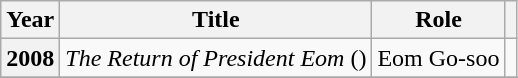<table class="wikitable plainrowheaders sortable">
<tr>
<th scope="col">Year</th>
<th scope="col">Title</th>
<th scope="col">Role</th>
<th scope="col" class="unsortable"></th>
</tr>
<tr>
<th scope="row">2008</th>
<td><em>The Return of President Eom</em> ()</td>
<td>Eom Go-soo</td>
<td></td>
</tr>
<tr>
</tr>
</table>
